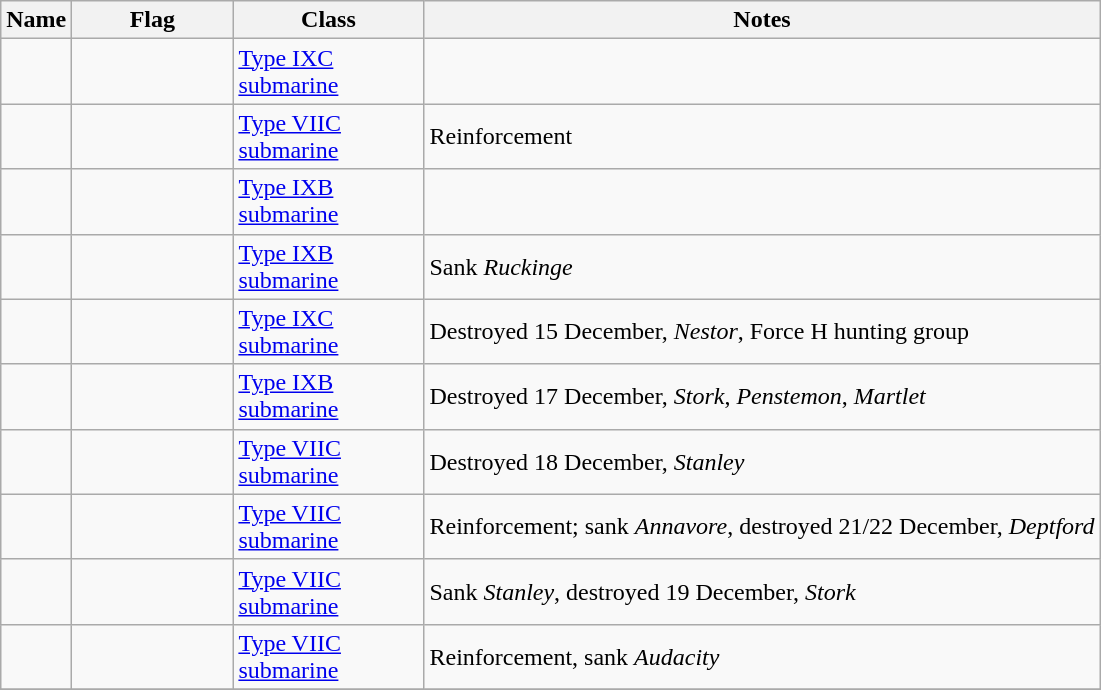<table class="wikitable sortable">
<tr>
<th scope="col" width="40px">Name</th>
<th scope="col" width="100px">Flag</th>
<th scope="col" width="120px">Class</th>
<th>Notes</th>
</tr>
<tr>
<td align="left"></td>
<td align="left"></td>
<td align="left"><a href='#'>Type IXC submarine</a></td>
<td align="left"></td>
</tr>
<tr>
<td align="left"></td>
<td align="left"></td>
<td align="left"><a href='#'>Type VIIC submarine</a></td>
<td align="left">Reinforcement</td>
</tr>
<tr>
<td align="left"></td>
<td align="left"></td>
<td align="left"><a href='#'>Type IXB submarine</a></td>
<td align="left"></td>
</tr>
<tr>
<td align="left"></td>
<td align="left"></td>
<td align="left"><a href='#'>Type IXB submarine</a></td>
<td align="left">Sank <em>Ruckinge</em></td>
</tr>
<tr>
<td align="left"></td>
<td align="left"></td>
<td align="left"><a href='#'>Type IXC submarine</a></td>
<td align="left">Destroyed 15 December, <em>Nestor</em>, Force H hunting group</td>
</tr>
<tr>
<td align="left"></td>
<td align="left"></td>
<td align="left"><a href='#'>Type IXB submarine</a></td>
<td align="left">Destroyed 17 December, <em>Stork</em>, <em>Penstemon</em>, <em>Martlet</em></td>
</tr>
<tr>
<td align="left"></td>
<td align="left"></td>
<td align="left"><a href='#'>Type VIIC submarine</a></td>
<td align="left">Destroyed 18 December, <em>Stanley</em></td>
</tr>
<tr>
<td align="left"></td>
<td align="left"></td>
<td align="left"><a href='#'>Type VIIC submarine</a></td>
<td align="left">Reinforcement; sank <em>Annavore</em>, destroyed 21/22 December, <em>Deptford</em></td>
</tr>
<tr>
<td align="left"></td>
<td align="left"></td>
<td align="left"><a href='#'>Type VIIC submarine</a></td>
<td align="left">Sank <em>Stanley</em>, destroyed 19 December, <em>Stork</em></td>
</tr>
<tr>
<td align="left"></td>
<td align="left"></td>
<td align="left"><a href='#'>Type VIIC submarine</a></td>
<td align="left">Reinforcement, sank <em>Audacity</em></td>
</tr>
<tr>
</tr>
</table>
